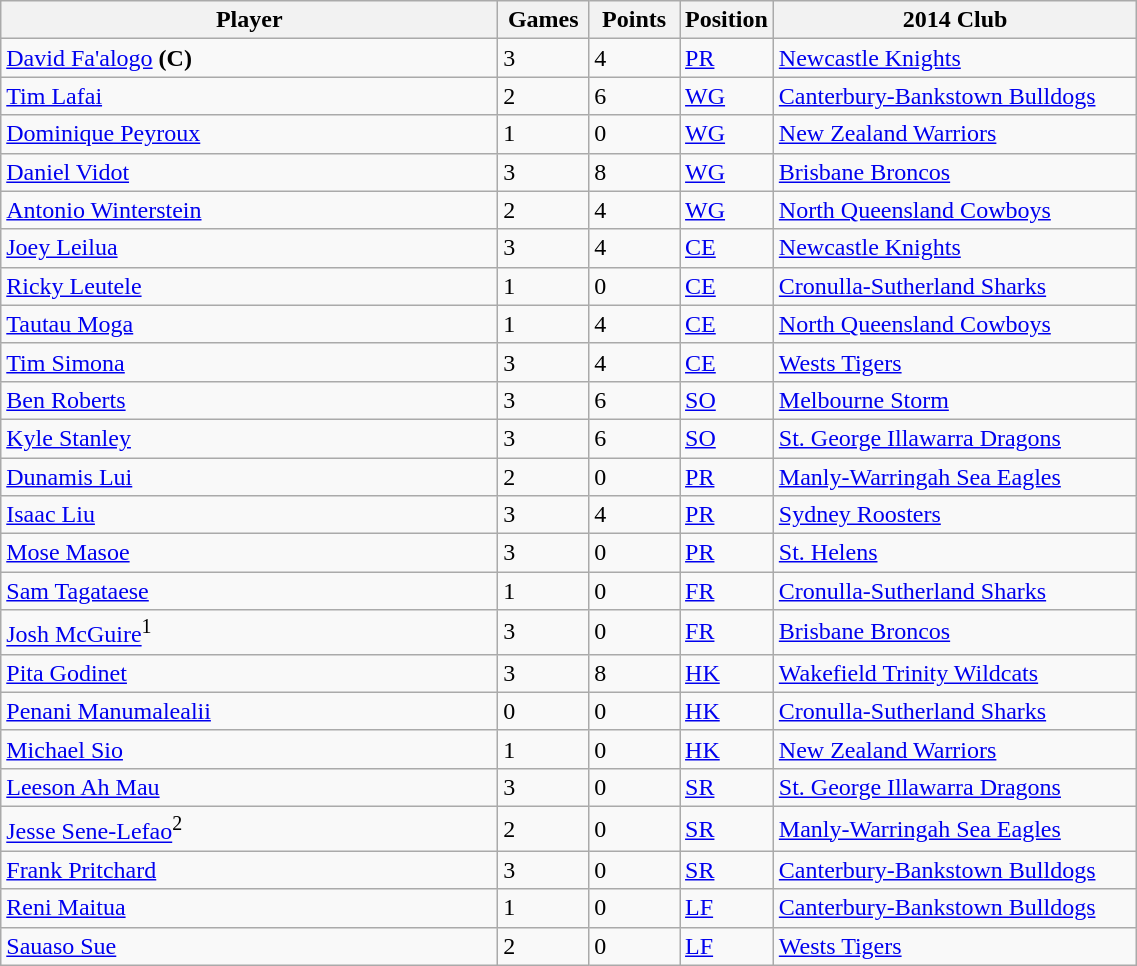<table class="wikitable sortable" style="width:60%;text-align:left">
<tr bgcolor=#FFFFFF>
<th !width=22%>Player</th>
<th width=8%>Games</th>
<th width=8%>Points</th>
<th width=8%>Position</th>
<th width=32%>2014 Club</th>
</tr>
<tr>
<td><a href='#'>David Fa'alogo</a> <strong>(C)</strong></td>
<td>3</td>
<td>4</td>
<td><a href='#'>PR</a></td>
<td> <a href='#'>Newcastle Knights</a></td>
</tr>
<tr>
<td><a href='#'>Tim Lafai</a></td>
<td>2</td>
<td>6</td>
<td><a href='#'>WG</a></td>
<td> <a href='#'>Canterbury-Bankstown Bulldogs</a></td>
</tr>
<tr>
<td><a href='#'>Dominique Peyroux</a></td>
<td>1</td>
<td>0</td>
<td><a href='#'>WG</a></td>
<td> <a href='#'>New Zealand Warriors</a></td>
</tr>
<tr>
<td><a href='#'>Daniel Vidot</a></td>
<td>3</td>
<td>8</td>
<td><a href='#'>WG</a></td>
<td> <a href='#'>Brisbane Broncos</a></td>
</tr>
<tr>
<td><a href='#'>Antonio Winterstein</a></td>
<td>2</td>
<td>4</td>
<td><a href='#'>WG</a></td>
<td> <a href='#'>North Queensland Cowboys</a></td>
</tr>
<tr>
<td><a href='#'>Joey Leilua</a></td>
<td>3</td>
<td>4</td>
<td><a href='#'>CE</a></td>
<td> <a href='#'>Newcastle Knights</a></td>
</tr>
<tr>
<td><a href='#'>Ricky Leutele</a></td>
<td>1</td>
<td>0</td>
<td><a href='#'>CE</a></td>
<td> <a href='#'>Cronulla-Sutherland Sharks</a></td>
</tr>
<tr>
<td><a href='#'>Tautau Moga</a></td>
<td>1</td>
<td>4</td>
<td><a href='#'>CE</a></td>
<td> <a href='#'>North Queensland Cowboys</a></td>
</tr>
<tr>
<td><a href='#'>Tim Simona</a></td>
<td>3</td>
<td>4</td>
<td><a href='#'>CE</a></td>
<td> <a href='#'>Wests Tigers</a></td>
</tr>
<tr>
<td><a href='#'>Ben Roberts</a></td>
<td>3</td>
<td>6</td>
<td><a href='#'>SO</a></td>
<td> <a href='#'>Melbourne Storm</a></td>
</tr>
<tr>
<td><a href='#'>Kyle Stanley</a></td>
<td>3</td>
<td>6</td>
<td><a href='#'>SO</a></td>
<td> <a href='#'>St. George Illawarra Dragons</a></td>
</tr>
<tr>
<td><a href='#'>Dunamis Lui</a></td>
<td>2</td>
<td>0</td>
<td><a href='#'>PR</a></td>
<td> <a href='#'>Manly-Warringah Sea Eagles</a></td>
</tr>
<tr>
<td><a href='#'>Isaac Liu</a></td>
<td>3</td>
<td>4</td>
<td><a href='#'>PR</a></td>
<td> <a href='#'>Sydney Roosters</a></td>
</tr>
<tr>
<td><a href='#'>Mose Masoe</a></td>
<td>3</td>
<td>0</td>
<td><a href='#'>PR</a></td>
<td> <a href='#'>St. Helens</a></td>
</tr>
<tr>
<td><a href='#'>Sam Tagataese</a></td>
<td>1</td>
<td>0</td>
<td><a href='#'>FR</a></td>
<td> <a href='#'>Cronulla-Sutherland Sharks</a></td>
</tr>
<tr>
<td><a href='#'>Josh McGuire</a><sup>1</sup></td>
<td>3</td>
<td>0</td>
<td><a href='#'>FR</a></td>
<td> <a href='#'>Brisbane Broncos</a></td>
</tr>
<tr>
<td><a href='#'>Pita Godinet</a></td>
<td>3</td>
<td>8</td>
<td><a href='#'>HK</a></td>
<td> <a href='#'>Wakefield Trinity Wildcats</a></td>
</tr>
<tr>
<td><a href='#'>Penani Manumalealii</a></td>
<td>0</td>
<td>0</td>
<td><a href='#'>HK</a></td>
<td> <a href='#'>Cronulla-Sutherland Sharks</a></td>
</tr>
<tr>
<td><a href='#'>Michael Sio</a></td>
<td>1</td>
<td>0</td>
<td><a href='#'>HK</a></td>
<td> <a href='#'>New Zealand Warriors</a></td>
</tr>
<tr>
<td><a href='#'>Leeson Ah Mau</a></td>
<td>3</td>
<td>0</td>
<td><a href='#'>SR</a></td>
<td> <a href='#'>St. George Illawarra Dragons</a></td>
</tr>
<tr>
<td><a href='#'>Jesse Sene-Lefao</a><sup>2</sup></td>
<td>2</td>
<td>0</td>
<td><a href='#'>SR</a></td>
<td> <a href='#'>Manly-Warringah Sea Eagles</a></td>
</tr>
<tr>
<td><a href='#'>Frank Pritchard</a></td>
<td>3</td>
<td>0</td>
<td><a href='#'>SR</a></td>
<td> <a href='#'>Canterbury-Bankstown Bulldogs</a></td>
</tr>
<tr>
<td><a href='#'>Reni Maitua</a></td>
<td>1</td>
<td>0</td>
<td><a href='#'>LF</a></td>
<td> <a href='#'>Canterbury-Bankstown Bulldogs</a></td>
</tr>
<tr>
<td><a href='#'>Sauaso Sue</a></td>
<td>2</td>
<td>0</td>
<td><a href='#'>LF</a></td>
<td> <a href='#'>Wests Tigers</a></td>
</tr>
</table>
